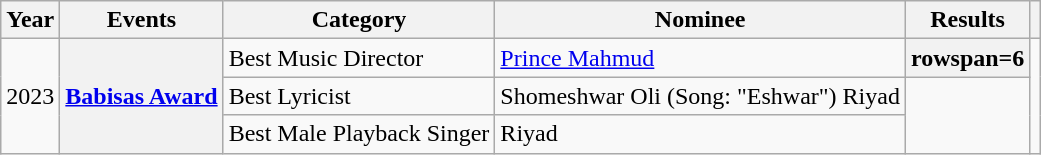<table class="wikitable">
<tr>
<th>Year</th>
<th>Events</th>
<th>Category</th>
<th>Nominee</th>
<th>Results</th>
<th></th>
</tr>
<tr>
<td rowspan="3">2023</td>
<th rowspan="3"><a href='#'>Babisas Award</a></th>
<td>Best Music Director</td>
<td><a href='#'>Prince Mahmud</a></td>
<th>rowspan=6 </th>
<td rowspan="3"></td>
</tr>
<tr>
<td>Best Lyricist</td>
<td>Shomeshwar Oli (Song: "Eshwar") Riyad</td>
</tr>
<tr>
<td>Best Male Playback Singer</td>
<td>Riyad</td>
</tr>
</table>
